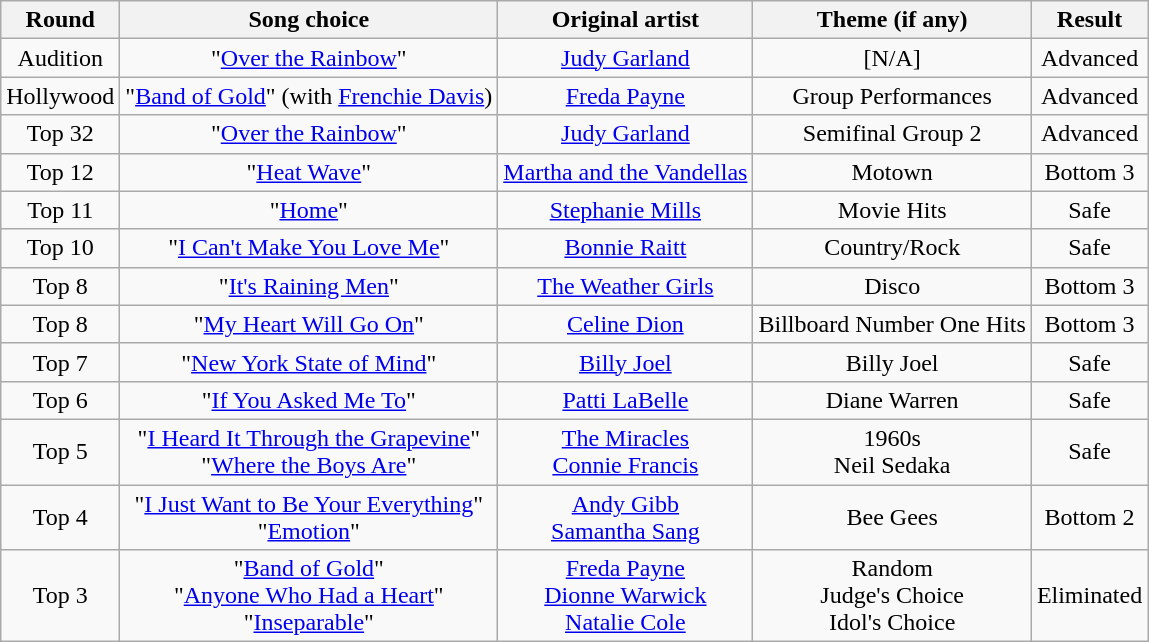<table class="wikitable mw-collapsible mw-collapsed">
<tr>
<th>Round</th>
<th>Song choice</th>
<th>Original artist</th>
<th>Theme (if any)</th>
<th>Result</th>
</tr>
<tr style="text-align:center;">
<td>Audition</td>
<td>"<a href='#'>Over the Rainbow</a>"</td>
<td><a href='#'>Judy Garland</a></td>
<td>[N/A]</td>
<td>Advanced</td>
</tr>
<tr>
<td style="text-align:center;">Hollywood</td>
<td style="text-align:center;">"<a href='#'>Band of Gold</a>" (with <a href='#'>Frenchie Davis</a>)</td>
<td style="text-align:center;"><a href='#'>Freda Payne</a></td>
<td style="text-align:center;">Group Performances</td>
<td style="text-align:center;">Advanced</td>
</tr>
<tr style="text-align:center;">
<td>Top 32</td>
<td>"<a href='#'>Over the Rainbow</a>"</td>
<td><a href='#'>Judy Garland</a></td>
<td>Semifinal Group 2</td>
<td>Advanced</td>
</tr>
<tr>
<td style="text-align:center;">Top 12</td>
<td style="text-align:center;">"<a href='#'>Heat Wave</a>"</td>
<td style="text-align:center;"><a href='#'>Martha and the Vandellas</a></td>
<td style="text-align:center;">Motown</td>
<td style="text-align:center;">Bottom 3</td>
</tr>
<tr>
<td style="text-align:center;">Top 11</td>
<td style="text-align:center;">"<a href='#'>Home</a>"</td>
<td style="text-align:center;"><a href='#'>Stephanie Mills</a></td>
<td style="text-align:center;">Movie Hits</td>
<td style="text-align:center;">Safe</td>
</tr>
<tr style="text-align:center;">
<td>Top 10</td>
<td>"<a href='#'>I Can't Make You Love Me</a>"</td>
<td><a href='#'>Bonnie Raitt</a></td>
<td>Country/Rock</td>
<td>Safe</td>
</tr>
<tr>
<td style="text-align:center;">Top 8</td>
<td style="text-align:center;">"<a href='#'>It's Raining Men</a>"</td>
<td style="text-align:center;"><a href='#'>The Weather Girls</a></td>
<td style="text-align:center;">Disco</td>
<td style="text-align:center;">Bottom 3</td>
</tr>
<tr style="text-align:center;">
<td>Top 8</td>
<td>"<a href='#'>My Heart Will Go On</a>"</td>
<td><a href='#'>Celine Dion</a></td>
<td>Billboard Number One Hits</td>
<td>Bottom 3</td>
</tr>
<tr style="text-align:center;">
<td>Top 7</td>
<td>"<a href='#'>New York State of Mind</a>"</td>
<td><a href='#'>Billy Joel</a></td>
<td>Billy Joel</td>
<td>Safe</td>
</tr>
<tr style="text-align:center;">
<td>Top 6</td>
<td>"<a href='#'>If You Asked Me To</a>"</td>
<td><a href='#'>Patti LaBelle</a></td>
<td>Diane Warren</td>
<td>Safe</td>
</tr>
<tr>
<td style="text-align:center;">Top 5</td>
<td style="text-align:center;">"<a href='#'>I Heard It Through the Grapevine</a>"<br>"<a href='#'>Where the Boys Are</a>"</td>
<td style="text-align:center;"><a href='#'>The Miracles</a><br><a href='#'>Connie Francis</a></td>
<td style="text-align:center;">1960s<br>Neil Sedaka</td>
<td style="text-align:center;">Safe</td>
</tr>
<tr>
<td style="text-align:center;">Top 4</td>
<td style="text-align:center;">"<a href='#'>I Just Want to Be Your Everything</a>"<br>"<a href='#'>Emotion</a>"</td>
<td style="text-align:center;"><a href='#'>Andy Gibb</a><br><a href='#'>Samantha Sang</a></td>
<td style="text-align:center;">Bee Gees</td>
<td style="text-align:center;">Bottom 2</td>
</tr>
<tr>
<td style="text-align:center;">Top 3</td>
<td style="text-align:center;">"<a href='#'>Band of Gold</a>"<br>"<a href='#'>Anyone Who Had a Heart</a>"<br>"<a href='#'>Inseparable</a>"</td>
<td style="text-align:center;"><a href='#'>Freda Payne</a><br><a href='#'>Dionne Warwick</a><br><a href='#'>Natalie Cole</a></td>
<td style="text-align:center;">Random<br>Judge's Choice<br>Idol's Choice</td>
<td style="text-align:center;">Eliminated</td>
</tr>
</table>
